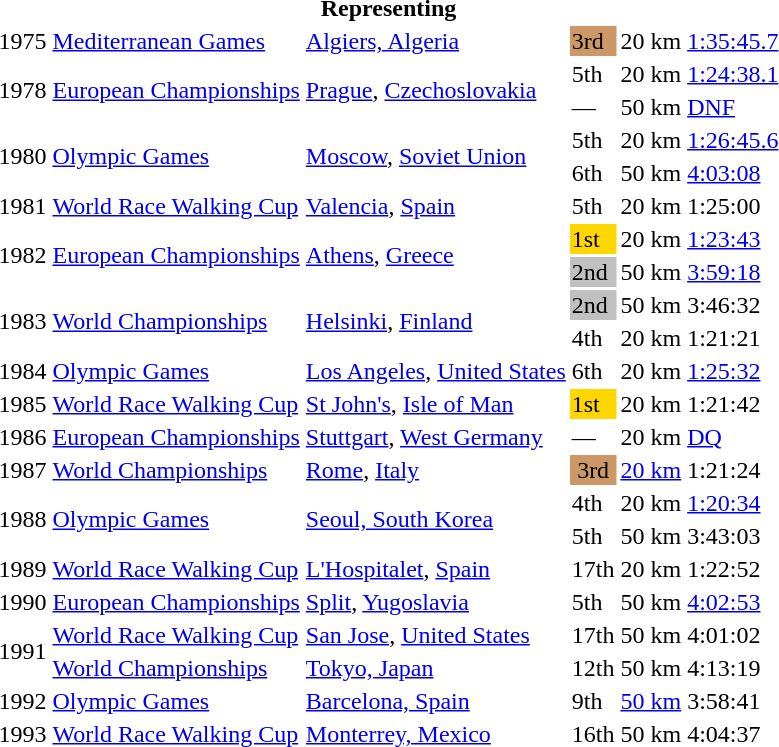<table>
<tr>
<th colspan="6">Representing </th>
</tr>
<tr>
<td>1975</td>
<td><a href='#'>Mediterranean Games</a></td>
<td><a href='#'>Algiers, Algeria</a></td>
<td bgcolor=cc9966>3rd</td>
<td>20 km</td>
<td><a href='#'>1:35:45.7</a></td>
</tr>
<tr>
<td rowspan=2>1978</td>
<td rowspan=2><a href='#'>European Championships</a></td>
<td rowspan=2><a href='#'>Prague</a>, <a href='#'>Czechoslovakia</a></td>
<td>5th</td>
<td>20 km</td>
<td><a href='#'>1:24:38.1</a></td>
</tr>
<tr>
<td>—</td>
<td>50 km</td>
<td><a href='#'>DNF</a></td>
</tr>
<tr>
<td rowspan=2>1980</td>
<td rowspan=2><a href='#'>Olympic Games</a></td>
<td rowspan=2><a href='#'>Moscow</a>, <a href='#'>Soviet Union</a></td>
<td>5th</td>
<td>20 km</td>
<td><a href='#'>1:26:45.6</a></td>
</tr>
<tr>
<td>6th</td>
<td>50 km</td>
<td><a href='#'>4:03:08</a></td>
</tr>
<tr>
<td>1981</td>
<td><a href='#'>World Race Walking Cup</a></td>
<td><a href='#'>Valencia</a>, <a href='#'>Spain</a></td>
<td>5th</td>
<td>20 km</td>
<td>1:25:00</td>
</tr>
<tr>
<td rowspan=2>1982</td>
<td rowspan=2><a href='#'>European Championships</a></td>
<td rowspan=2><a href='#'>Athens</a>, <a href='#'>Greece</a></td>
<td bgcolor=gold>1st</td>
<td>20 km</td>
<td><a href='#'>1:23:43</a></td>
</tr>
<tr>
<td bgcolor=silver>2nd</td>
<td>50 km</td>
<td><a href='#'>3:59:18</a></td>
</tr>
<tr>
<td rowspan=2>1983</td>
<td rowspan=2><a href='#'>World Championships</a></td>
<td rowspan=2><a href='#'>Helsinki</a>, <a href='#'>Finland</a></td>
<td bgcolor="silver">2nd</td>
<td>50 km</td>
<td>3:46:32</td>
</tr>
<tr>
<td>4th</td>
<td>20 km</td>
<td>1:21:21</td>
</tr>
<tr>
<td>1984</td>
<td><a href='#'>Olympic Games</a></td>
<td><a href='#'>Los Angeles</a>, <a href='#'>United States</a></td>
<td>6th</td>
<td>20 km</td>
<td><a href='#'>1:25:32</a></td>
</tr>
<tr>
<td>1985</td>
<td><a href='#'>World Race Walking Cup</a></td>
<td><a href='#'>St John's</a>, <a href='#'>Isle of Man</a></td>
<td bgcolor="gold">1st</td>
<td>20 km</td>
<td>1:21:42</td>
</tr>
<tr>
<td>1986</td>
<td><a href='#'>European Championships</a></td>
<td><a href='#'>Stuttgart</a>, <a href='#'>West Germany</a></td>
<td>—</td>
<td>20 km</td>
<td><a href='#'>DQ</a></td>
</tr>
<tr>
<td>1987</td>
<td><a href='#'>World Championships</a></td>
<td><a href='#'>Rome</a>, <a href='#'>Italy</a></td>
<td bgcolor="cc9966" align="center">3rd</td>
<td><a href='#'>20 km</a></td>
<td>1:21:24</td>
</tr>
<tr>
<td rowspan=2>1988</td>
<td rowspan=2><a href='#'>Olympic Games</a></td>
<td rowspan=2><a href='#'>Seoul, South Korea</a></td>
<td>4th</td>
<td>20 km</td>
<td><a href='#'>1:20:34</a></td>
</tr>
<tr>
<td>5th</td>
<td>50 km</td>
<td>3:43:03</td>
</tr>
<tr>
<td>1989</td>
<td><a href='#'>World Race Walking Cup</a></td>
<td><a href='#'>L'Hospitalet</a>, <a href='#'>Spain</a></td>
<td>17th</td>
<td>20 km</td>
<td>1:22:52</td>
</tr>
<tr>
<td>1990</td>
<td><a href='#'>European Championships</a></td>
<td><a href='#'>Split</a>, <a href='#'>Yugoslavia</a></td>
<td>5th</td>
<td>50 km</td>
<td><a href='#'>4:02:53</a></td>
</tr>
<tr>
<td rowspan=2>1991</td>
<td><a href='#'>World Race Walking Cup</a></td>
<td><a href='#'>San Jose</a>, <a href='#'>United States</a></td>
<td>17th</td>
<td>50 km</td>
<td>4:01:02</td>
</tr>
<tr>
<td><a href='#'>World Championships</a></td>
<td><a href='#'>Tokyo, Japan</a></td>
<td>12th</td>
<td>50 km</td>
<td>4:13:19</td>
</tr>
<tr>
<td>1992</td>
<td><a href='#'>Olympic Games</a></td>
<td><a href='#'>Barcelona, Spain</a></td>
<td>9th</td>
<td><a href='#'>50 km</a></td>
<td>3:58:41</td>
</tr>
<tr>
<td>1993</td>
<td><a href='#'>World Race Walking Cup</a></td>
<td><a href='#'>Monterrey, Mexico</a></td>
<td>16th</td>
<td>50 km</td>
<td>4:04:37</td>
</tr>
</table>
